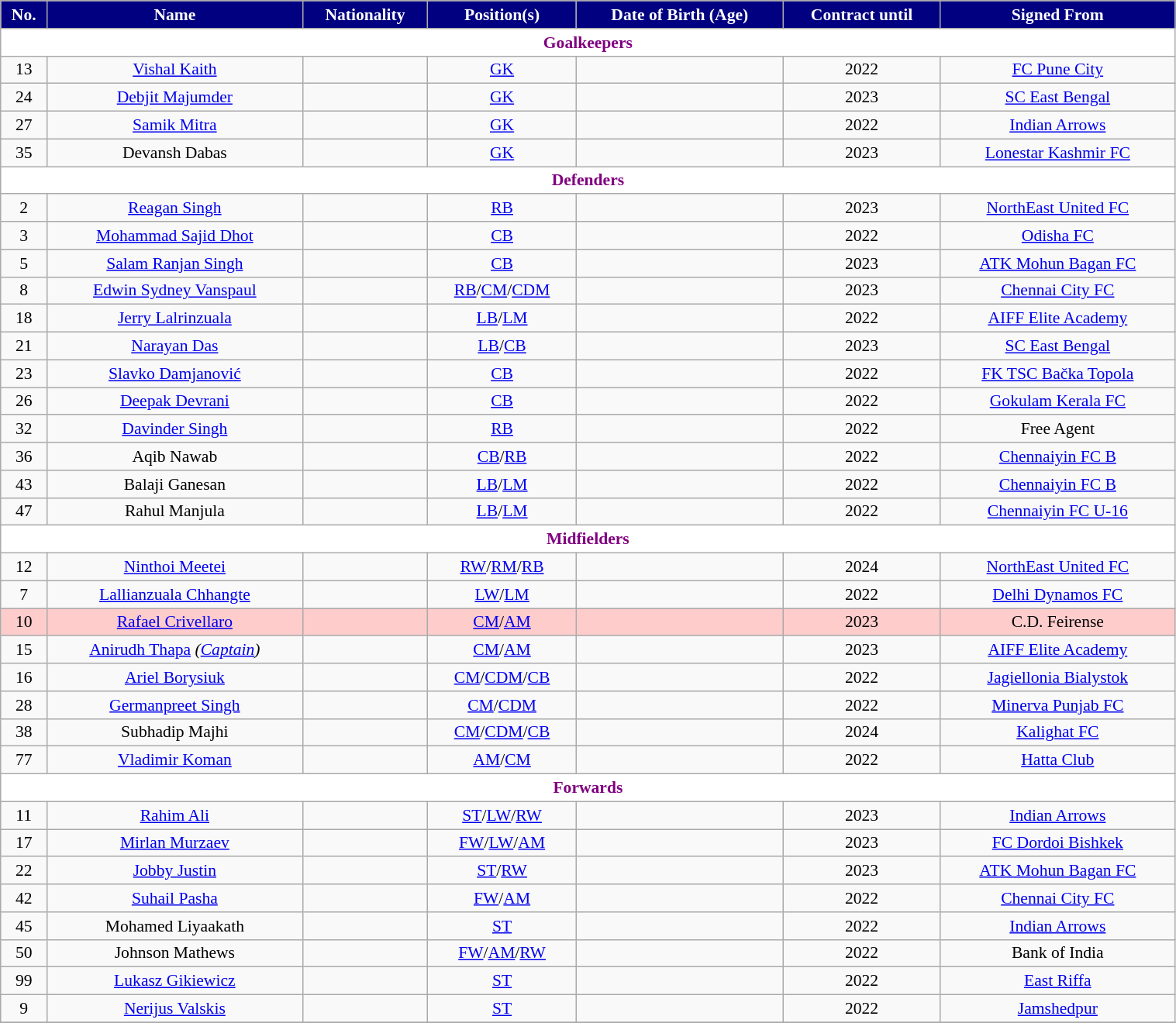<table class="wikitable" style="text-align:center; font-size:90%; width:80%;">
<tr>
<th style="background:#000080; color:white; text-align:center;">No.</th>
<th style="background:#000080; color:white; text-align:center;">Name</th>
<th style="background:#000080; color:white; text-align:center;">Nationality</th>
<th style="background:#000080; color:white; text-align:center;">Position(s)</th>
<th style="background:#000080; color:white; text-align:center;">Date of Birth (Age)</th>
<th style="background:#000080; color:white; text-align:center;">Contract until</th>
<th style="background:#000080; color:white; text-align:center;">Signed From</th>
</tr>
<tr>
<th colspan="7" style="background:white; color:	#800080; text-align:center;">Goalkeepers</th>
</tr>
<tr>
<td>13</td>
<td><a href='#'>Vishal Kaith</a></td>
<td></td>
<td><a href='#'>GK</a></td>
<td></td>
<td>2022</td>
<td> <a href='#'>FC Pune City</a></td>
</tr>
<tr>
<td>24</td>
<td><a href='#'>Debjit Majumder</a></td>
<td></td>
<td><a href='#'>GK</a></td>
<td></td>
<td>2023</td>
<td> <a href='#'>SC East Bengal</a></td>
</tr>
<tr>
<td>27</td>
<td><a href='#'>Samik Mitra</a></td>
<td></td>
<td><a href='#'>GK</a></td>
<td></td>
<td>2022</td>
<td> <a href='#'>Indian Arrows</a></td>
</tr>
<tr>
<td>35</td>
<td>Devansh Dabas</td>
<td></td>
<td><a href='#'>GK</a></td>
<td></td>
<td>2023</td>
<td> <a href='#'>Lonestar Kashmir FC</a></td>
</tr>
<tr>
<th colspan="7" style="background:	white; color:#800080; text-align:center;">Defenders</th>
</tr>
<tr>
<td>2</td>
<td><a href='#'>Reagan Singh</a></td>
<td></td>
<td><a href='#'>RB</a></td>
<td></td>
<td>2023</td>
<td> <a href='#'>NorthEast United FC</a></td>
</tr>
<tr>
<td>3</td>
<td><a href='#'>Mohammad Sajid Dhot</a></td>
<td></td>
<td><a href='#'>CB</a></td>
<td></td>
<td>2022</td>
<td> <a href='#'>Odisha FC</a></td>
</tr>
<tr>
<td>5</td>
<td><a href='#'>Salam Ranjan Singh</a></td>
<td></td>
<td><a href='#'>CB</a></td>
<td></td>
<td>2023</td>
<td> <a href='#'>ATK Mohun Bagan FC</a></td>
</tr>
<tr>
<td>8</td>
<td><a href='#'>Edwin Sydney Vanspaul</a></td>
<td></td>
<td><a href='#'>RB</a>/<a href='#'>CM</a>/<a href='#'>CDM</a></td>
<td></td>
<td>2023</td>
<td> <a href='#'>Chennai City FC</a></td>
</tr>
<tr>
<td>18</td>
<td><a href='#'>Jerry Lalrinzuala</a></td>
<td></td>
<td><a href='#'>LB</a>/<a href='#'>LM</a></td>
<td></td>
<td>2022</td>
<td> <a href='#'>AIFF Elite Academy</a></td>
</tr>
<tr>
<td>21</td>
<td><a href='#'>Narayan Das</a></td>
<td></td>
<td><a href='#'>LB</a>/<a href='#'>CB</a></td>
<td></td>
<td>2023</td>
<td> <a href='#'>SC East Bengal</a></td>
</tr>
<tr>
<td>23</td>
<td><a href='#'>Slavko Damjanović</a></td>
<td></td>
<td><a href='#'>CB</a></td>
<td></td>
<td>2022</td>
<td> <a href='#'>FK TSC Bačka Topola</a></td>
</tr>
<tr>
<td>26</td>
<td><a href='#'>Deepak Devrani</a></td>
<td></td>
<td><a href='#'>CB</a></td>
<td></td>
<td>2022</td>
<td> <a href='#'>Gokulam Kerala FC</a></td>
</tr>
<tr>
<td>32</td>
<td><a href='#'>Davinder Singh</a></td>
<td></td>
<td><a href='#'>RB</a></td>
<td></td>
<td>2022</td>
<td>Free Agent</td>
</tr>
<tr>
<td>36</td>
<td>Aqib Nawab</td>
<td></td>
<td><a href='#'>CB</a>/<a href='#'>RB</a></td>
<td></td>
<td>2022</td>
<td> <a href='#'>Chennaiyin FC B</a></td>
</tr>
<tr>
<td>43</td>
<td>Balaji Ganesan</td>
<td></td>
<td><a href='#'>LB</a>/<a href='#'>LM</a></td>
<td></td>
<td>2022</td>
<td> <a href='#'>Chennaiyin FC B</a></td>
</tr>
<tr>
<td>47</td>
<td>Rahul Manjula</td>
<td></td>
<td><a href='#'>LB</a>/<a href='#'>LM</a></td>
<td></td>
<td>2022</td>
<td> <a href='#'>Chennaiyin FC U-16</a></td>
</tr>
<tr>
<th colspan="7" style="background:	white; color:#800080; text-align:center;">Midfielders</th>
</tr>
<tr>
<td>12</td>
<td><a href='#'>Ninthoi Meetei</a></td>
<td></td>
<td><a href='#'>RW</a>/<a href='#'>RM</a>/<a href='#'>RB</a></td>
<td></td>
<td>2024</td>
<td> <a href='#'>NorthEast United FC</a></td>
</tr>
<tr>
<td>7</td>
<td><a href='#'>Lallianzuala Chhangte</a></td>
<td></td>
<td><a href='#'>LW</a>/<a href='#'>LM</a></td>
<td></td>
<td>2022</td>
<td> <a href='#'>Delhi Dynamos FC</a></td>
</tr>
<tr bgcolor="#FFCCCC">
<td>10</td>
<td><a href='#'>Rafael Crivellaro</a></td>
<td></td>
<td><a href='#'>CM</a>/<a href='#'>AM</a></td>
<td></td>
<td>2023</td>
<td> C.D. Feirense</td>
</tr>
<tr>
<td>15</td>
<td><a href='#'>Anirudh Thapa</a> <em>(<a href='#'>Captain</a>)</em></td>
<td></td>
<td><a href='#'>CM</a>/<a href='#'>AM</a></td>
<td></td>
<td>2023</td>
<td> <a href='#'>AIFF Elite Academy</a></td>
</tr>
<tr>
<td>16</td>
<td><a href='#'>Ariel Borysiuk</a></td>
<td></td>
<td><a href='#'>CM</a>/<a href='#'>CDM</a>/<a href='#'>CB</a></td>
<td></td>
<td>2022</td>
<td> <a href='#'>Jagiellonia Bialystok</a></td>
</tr>
<tr>
<td>28</td>
<td><a href='#'>Germanpreet Singh</a></td>
<td></td>
<td><a href='#'>CM</a>/<a href='#'>CDM</a></td>
<td></td>
<td>2022</td>
<td> <a href='#'>Minerva Punjab FC</a></td>
</tr>
<tr>
<td>38</td>
<td>Subhadip Majhi</td>
<td></td>
<td><a href='#'>CM</a>/<a href='#'>CDM</a>/<a href='#'>CB</a></td>
<td></td>
<td>2024</td>
<td> <a href='#'>Kalighat FC</a></td>
</tr>
<tr>
<td>77</td>
<td><a href='#'>Vladimir Koman</a></td>
<td></td>
<td><a href='#'>AM</a>/<a href='#'>CM</a></td>
<td></td>
<td>2022</td>
<td> <a href='#'>Hatta Club</a></td>
</tr>
<tr>
<th colspan="7" style="background:	white; color:#800080; text-align:center;">Forwards</th>
</tr>
<tr>
<td>11</td>
<td><a href='#'>Rahim Ali</a></td>
<td></td>
<td><a href='#'>ST</a>/<a href='#'>LW</a>/<a href='#'>RW</a></td>
<td></td>
<td>2023</td>
<td> <a href='#'>Indian Arrows</a></td>
</tr>
<tr>
<td>17</td>
<td><a href='#'>Mirlan Murzaev</a></td>
<td></td>
<td><a href='#'>FW</a>/<a href='#'>LW</a>/<a href='#'>AM</a></td>
<td></td>
<td>2023</td>
<td> <a href='#'>FC Dordoi Bishkek</a></td>
</tr>
<tr>
<td>22</td>
<td><a href='#'>Jobby Justin</a></td>
<td></td>
<td><a href='#'>ST</a>/<a href='#'>RW</a></td>
<td></td>
<td>2023</td>
<td> <a href='#'>ATK Mohun Bagan FC</a></td>
</tr>
<tr>
<td>42</td>
<td><a href='#'>Suhail Pasha</a></td>
<td></td>
<td><a href='#'>FW</a>/<a href='#'>AM</a></td>
<td></td>
<td>2022</td>
<td> <a href='#'>Chennai City FC</a></td>
</tr>
<tr>
<td>45</td>
<td>Mohamed Liyaakath</td>
<td></td>
<td><a href='#'>ST</a></td>
<td></td>
<td>2022</td>
<td><a href='#'>Indian Arrows</a></td>
</tr>
<tr>
<td>50</td>
<td>Johnson Mathews</td>
<td></td>
<td><a href='#'>FW</a>/<a href='#'>AM</a>/<a href='#'>RW</a></td>
<td></td>
<td>2022</td>
<td> Bank of India</td>
</tr>
<tr>
<td>99</td>
<td><a href='#'>Lukasz Gikiewicz</a></td>
<td></td>
<td><a href='#'>ST</a></td>
<td></td>
<td>2022</td>
<td> <a href='#'>East Riffa</a></td>
</tr>
<tr>
<td>9</td>
<td><a href='#'>Nerijus Valskis</a></td>
<td></td>
<td><a href='#'>ST</a></td>
<td></td>
<td>2022</td>
<td> <a href='#'>Jamshedpur</a></td>
</tr>
<tr>
</tr>
</table>
